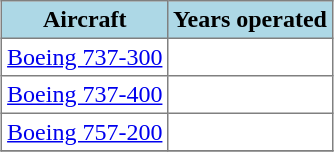<table class="toccolours" border="1" cellpadding="3" style="margin:1em auto; border-collapse:collapse">
<tr bgcolor=lightblue>
<th>Aircraft</th>
<th>Years operated</th>
</tr>
<tr>
<td><a href='#'>Boeing 737-300</a></td>
<td></td>
</tr>
<tr>
<td><a href='#'>Boeing 737-400</a></td>
<td></td>
</tr>
<tr>
<td><a href='#'>Boeing 757-200</a></td>
<td></td>
</tr>
<tr>
</tr>
</table>
